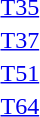<table>
<tr>
<td><a href='#'>T35</a></td>
<td></td>
<td></td>
<td></td>
</tr>
<tr>
<td><a href='#'>T37</a></td>
<td></td>
<td></td>
<td></td>
</tr>
<tr>
<td><a href='#'>T51</a></td>
<td></td>
<td></td>
<td></td>
</tr>
<tr>
<td><a href='#'>T64</a></td>
<td></td>
<td></td>
<td></td>
</tr>
</table>
